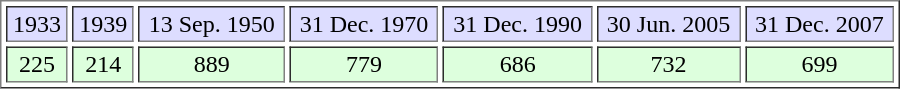<table border="1" cellpadding="2" cellspacing="3" width="600">
<tr bgcolor="#ddddff" align="center">
<td>1933</td>
<td>1939</td>
<td>13 Sep. 1950</td>
<td>31 Dec. 1970</td>
<td>31 Dec. 1990</td>
<td>30 Jun. 2005</td>
<td>31 Dec. 2007</td>
</tr>
<tr bgcolor="#ddffdd" align="center">
<td>225</td>
<td>214</td>
<td>889</td>
<td>779</td>
<td>686</td>
<td>732</td>
<td>699</td>
</tr>
</table>
